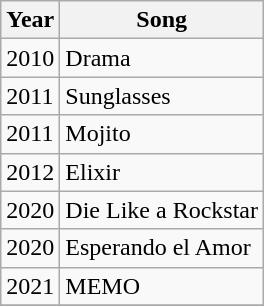<table class="wikitable">
<tr>
<th>Year</th>
<th>Song</th>
</tr>
<tr>
<td>2010</td>
<td>Drama</td>
</tr>
<tr>
<td>2011</td>
<td>Sunglasses</td>
</tr>
<tr>
<td>2011</td>
<td>Mojito</td>
</tr>
<tr>
<td>2012</td>
<td>Elixir</td>
</tr>
<tr>
<td>2020</td>
<td>Die Like a Rockstar</td>
</tr>
<tr>
<td>2020</td>
<td>Esperando el Amor</td>
</tr>
<tr>
<td>2021</td>
<td>MEMO</td>
</tr>
<tr>
</tr>
</table>
